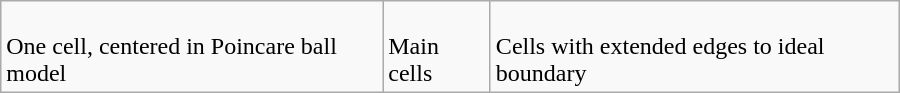<table class=wikitable width=600>
<tr>
<td><br>One cell, centered in Poincare ball model</td>
<td><br>Main cells</td>
<td><br>Cells with extended edges to ideal boundary</td>
</tr>
</table>
